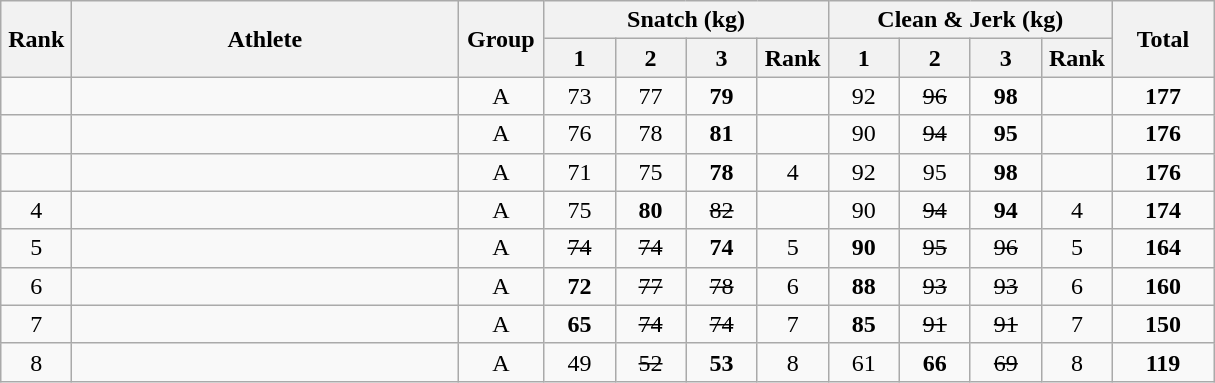<table class = "wikitable" style="text-align:center;">
<tr>
<th rowspan=2 width=40>Rank</th>
<th rowspan=2 width=250>Athlete</th>
<th rowspan=2 width=50>Group</th>
<th colspan=4>Snatch (kg)</th>
<th colspan=4>Clean & Jerk (kg)</th>
<th rowspan=2 width=60>Total</th>
</tr>
<tr>
<th width=40>1</th>
<th width=40>2</th>
<th width=40>3</th>
<th width=40>Rank</th>
<th width=40>1</th>
<th width=40>2</th>
<th width=40>3</th>
<th width=40>Rank</th>
</tr>
<tr>
<td></td>
<td align=left></td>
<td>A</td>
<td>73</td>
<td>77</td>
<td><strong>79</strong></td>
<td></td>
<td>92</td>
<td><s>96</s></td>
<td><strong>98</strong></td>
<td></td>
<td><strong>177</strong></td>
</tr>
<tr>
<td></td>
<td align=left></td>
<td>A</td>
<td>76</td>
<td>78</td>
<td><strong>81</strong></td>
<td></td>
<td>90</td>
<td><s>94</s></td>
<td><strong>95</strong></td>
<td></td>
<td><strong>176</strong></td>
</tr>
<tr>
<td></td>
<td align=left></td>
<td>A</td>
<td>71</td>
<td>75</td>
<td><strong>78</strong></td>
<td>4</td>
<td>92</td>
<td>95</td>
<td><strong>98</strong></td>
<td></td>
<td><strong>176</strong></td>
</tr>
<tr>
<td>4</td>
<td align=left></td>
<td>A</td>
<td>75</td>
<td><strong>80</strong></td>
<td><s>82</s></td>
<td></td>
<td>90</td>
<td><s>94</s></td>
<td><strong>94</strong></td>
<td>4</td>
<td><strong>174</strong></td>
</tr>
<tr>
<td>5</td>
<td align=left></td>
<td>A</td>
<td><s>74</s></td>
<td><s>74</s></td>
<td><strong>74</strong></td>
<td>5</td>
<td><strong>90</strong></td>
<td><s>95</s></td>
<td><s>96</s></td>
<td>5</td>
<td><strong>164</strong></td>
</tr>
<tr>
<td>6</td>
<td align=left></td>
<td>A</td>
<td><strong>72</strong></td>
<td><s>77</s></td>
<td><s>78</s></td>
<td>6</td>
<td><strong>88</strong></td>
<td><s>93</s></td>
<td><s>93</s></td>
<td>6</td>
<td><strong>160</strong></td>
</tr>
<tr>
<td>7</td>
<td align=left></td>
<td>A</td>
<td><strong>65</strong></td>
<td><s>74</s></td>
<td><s>74</s></td>
<td>7</td>
<td><strong>85</strong></td>
<td><s>91</s></td>
<td><s>91</s></td>
<td>7</td>
<td><strong>150</strong></td>
</tr>
<tr>
<td>8</td>
<td align=left></td>
<td>A</td>
<td>49</td>
<td><s>52</s></td>
<td><strong>53</strong></td>
<td>8</td>
<td>61</td>
<td><strong>66</strong></td>
<td><s>69</s></td>
<td>8</td>
<td><strong>119</strong></td>
</tr>
</table>
